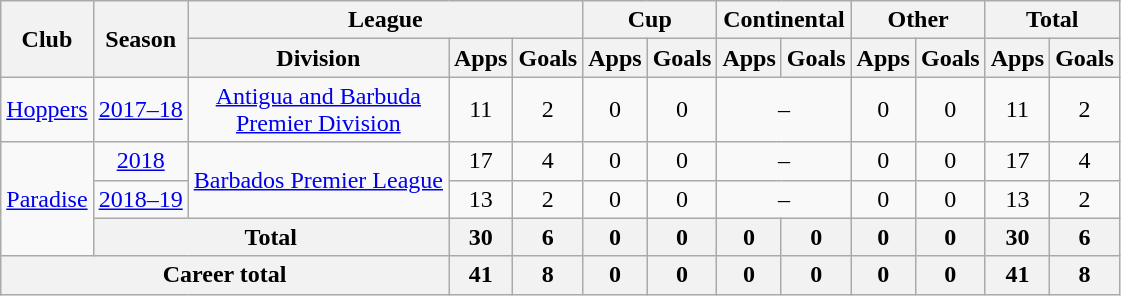<table class="wikitable" style="text-align:center">
<tr>
<th rowspan="2">Club</th>
<th rowspan="2">Season</th>
<th colspan="3">League</th>
<th colspan="2">Cup</th>
<th colspan="2">Continental</th>
<th colspan="2">Other</th>
<th colspan="2">Total</th>
</tr>
<tr>
<th>Division</th>
<th>Apps</th>
<th>Goals</th>
<th>Apps</th>
<th>Goals</th>
<th>Apps</th>
<th>Goals</th>
<th>Apps</th>
<th>Goals</th>
<th>Apps</th>
<th>Goals</th>
</tr>
<tr>
<td><a href='#'>Hoppers</a></td>
<td><a href='#'>2017–18</a></td>
<td><a href='#'>Antigua and Barbuda<br>Premier Division</a></td>
<td>11</td>
<td>2</td>
<td>0</td>
<td>0</td>
<td colspan="2">–</td>
<td>0</td>
<td>0</td>
<td>11</td>
<td>2</td>
</tr>
<tr>
<td rowspan="3"><a href='#'>Paradise</a></td>
<td><a href='#'>2018</a></td>
<td rowspan="2"><a href='#'>Barbados Premier League</a></td>
<td>17</td>
<td>4</td>
<td>0</td>
<td>0</td>
<td colspan="2">–</td>
<td>0</td>
<td>0</td>
<td>17</td>
<td>4</td>
</tr>
<tr>
<td><a href='#'>2018–19</a></td>
<td>13</td>
<td>2</td>
<td>0</td>
<td>0</td>
<td colspan="2">–</td>
<td>0</td>
<td>0</td>
<td>13</td>
<td>2</td>
</tr>
<tr>
<th colspan="2">Total</th>
<th>30</th>
<th>6</th>
<th>0</th>
<th>0</th>
<th>0</th>
<th>0</th>
<th>0</th>
<th>0</th>
<th>30</th>
<th>6</th>
</tr>
<tr>
<th colspan="3">Career total</th>
<th>41</th>
<th>8</th>
<th>0</th>
<th>0</th>
<th>0</th>
<th>0</th>
<th>0</th>
<th>0</th>
<th>41</th>
<th>8</th>
</tr>
</table>
